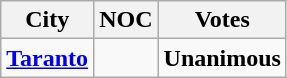<table class="wikitable" style="text-align: center;">
<tr>
<th scope="col">City</th>
<th scope="col">NOC</th>
<th scope="col">Votes</th>
</tr>
<tr>
<td><strong><a href='#'>Taranto</a></strong></td>
<td><strong></strong></td>
<td><strong>Unanimous</strong></td>
</tr>
</table>
